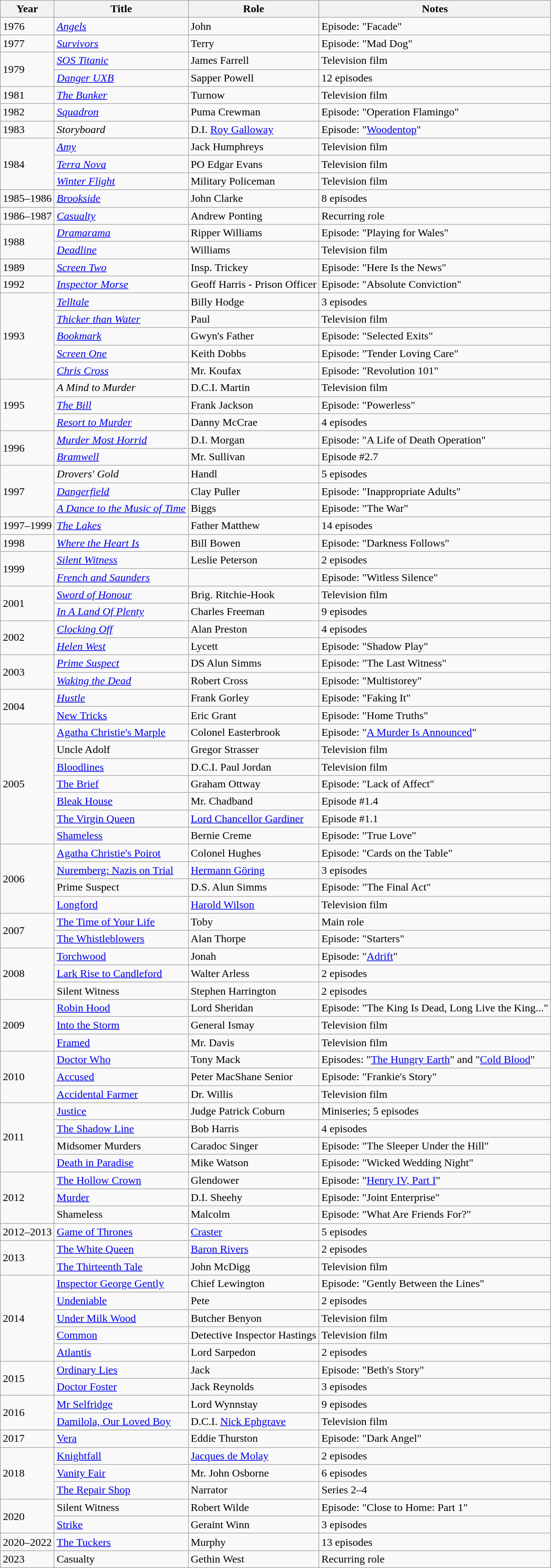<table class="wikitable sortable">
<tr>
<th>Year</th>
<th>Title</th>
<th>Role</th>
<th class="unsortable">Notes</th>
</tr>
<tr>
<td>1976</td>
<td><em><a href='#'>Angels</a></em></td>
<td>John</td>
<td>Episode: "Facade"</td>
</tr>
<tr>
<td>1977</td>
<td><em><a href='#'>Survivors</a></em></td>
<td>Terry</td>
<td>Episode: "Mad Dog"</td>
</tr>
<tr>
<td rowspan="2">1979</td>
<td><em><a href='#'>SOS Titanic</a></em></td>
<td>James Farrell</td>
<td>Television film</td>
</tr>
<tr>
<td><em><a href='#'>Danger UXB</a></em></td>
<td>Sapper Powell</td>
<td>12 episodes</td>
</tr>
<tr>
<td>1981</td>
<td><em><a href='#'>The Bunker</a></em></td>
<td>Turnow</td>
<td>Television film</td>
</tr>
<tr>
<td>1982</td>
<td><em><a href='#'>Squadron</a></em></td>
<td>Puma Crewman</td>
<td>Episode: "Operation Flamingo"</td>
</tr>
<tr>
<td>1983</td>
<td><em>Storyboard</em></td>
<td>D.I. <a href='#'>Roy Galloway</a></td>
<td>Episode: "<a href='#'>Woodentop</a>"</td>
</tr>
<tr>
<td rowspan="3">1984</td>
<td><em><a href='#'>Amy</a></em></td>
<td>Jack Humphreys</td>
<td>Television film</td>
</tr>
<tr>
<td><em><a href='#'>Terra Nova</a></em></td>
<td>PO Edgar Evans</td>
<td>Television film</td>
</tr>
<tr>
<td><em><a href='#'>Winter Flight</a></em></td>
<td>Military Policeman</td>
<td>Television film</td>
</tr>
<tr>
<td>1985–1986</td>
<td><em><a href='#'>Brookside</a></em></td>
<td>John Clarke</td>
<td>8 episodes</td>
</tr>
<tr>
<td>1986–1987</td>
<td><em><a href='#'>Casualty</a></em></td>
<td>Andrew Ponting</td>
<td>Recurring role</td>
</tr>
<tr>
<td rowspan="2">1988</td>
<td><em><a href='#'>Dramarama</a></em></td>
<td>Ripper Williams</td>
<td>Episode: "Playing for Wales"</td>
</tr>
<tr>
<td><em><a href='#'>Deadline</a></em></td>
<td>Williams</td>
<td>Television film</td>
</tr>
<tr>
<td>1989</td>
<td><em><a href='#'>Screen Two</a></em></td>
<td>Insp. Trickey</td>
<td>Episode: "Here Is the News"</td>
</tr>
<tr>
<td>1992</td>
<td><em><a href='#'>Inspector Morse</a></em></td>
<td>Geoff Harris - Prison Officer</td>
<td>Episode: "Absolute Conviction"</td>
</tr>
<tr>
<td rowspan="5">1993</td>
<td><em><a href='#'>Telltale</a></em></td>
<td>Billy Hodge</td>
<td>3 episodes</td>
</tr>
<tr>
<td><em><a href='#'>Thicker than Water</a></em></td>
<td>Paul</td>
<td>Television film</td>
</tr>
<tr>
<td><em><a href='#'>Bookmark</a></em></td>
<td>Gwyn's Father</td>
<td>Episode: "Selected Exits"</td>
</tr>
<tr>
<td><em><a href='#'>Screen One</a></em></td>
<td>Keith Dobbs</td>
<td>Episode: "Tender Loving Care"</td>
</tr>
<tr>
<td><em><a href='#'>Chris Cross</a></em></td>
<td>Mr. Koufax</td>
<td>Episode: "Revolution 101"</td>
</tr>
<tr>
<td rowspan="3">1995</td>
<td><em>A Mind to Murder</em></td>
<td>D.C.I. Martin</td>
<td>Television film</td>
</tr>
<tr>
<td><em><a href='#'>The Bill</a></em></td>
<td>Frank Jackson</td>
<td>Episode: "Powerless"</td>
</tr>
<tr>
<td><em><a href='#'>Resort to Murder</a></em></td>
<td>Danny McCrae</td>
<td>4 episodes</td>
</tr>
<tr>
<td rowspan="2">1996</td>
<td><em><a href='#'>Murder Most Horrid</a></em></td>
<td>D.I. Morgan</td>
<td>Episode: "A Life of Death Operation"</td>
</tr>
<tr>
<td><em><a href='#'>Bramwell</a></em></td>
<td>Mr. Sullivan</td>
<td>Episode #2.7</td>
</tr>
<tr>
<td rowspan="3">1997</td>
<td><em>Drovers' Gold</em></td>
<td>Handl</td>
<td>5 episodes</td>
</tr>
<tr>
<td><em><a href='#'>Dangerfield</a></em></td>
<td>Clay Puller</td>
<td>Episode: "Inappropriate Adults"</td>
</tr>
<tr>
<td><em><a href='#'>A Dance to the Music of Time</a></em></td>
<td>Biggs</td>
<td>Episode: "The War"</td>
</tr>
<tr>
<td>1997–1999</td>
<td><em><a href='#'>The Lakes</a></em></td>
<td>Father Matthew</td>
<td>14 episodes</td>
</tr>
<tr>
<td>1998</td>
<td><em><a href='#'>Where the Heart Is</a></em></td>
<td>Bill Bowen</td>
<td>Episode: "Darkness Follows"</td>
</tr>
<tr>
<td rowspan="2">1999</td>
<td><em><a href='#'>Silent Witness</a></em></td>
<td>Leslie Peterson</td>
<td>2 episodes</td>
</tr>
<tr>
<td><em><a href='#'>French and Saunders</a></em></td>
<td></td>
<td>Episode: "Witless Silence"</td>
</tr>
<tr>
<td rowspan="2">2001</td>
<td><em><a href='#'>Sword of Honour</a></em></td>
<td>Brig. Ritchie-Hook</td>
<td>Television film</td>
</tr>
<tr>
<td><em><a href='#'>In A Land Of Plenty</a></em></td>
<td>Charles Freeman</td>
<td>9 episodes</td>
</tr>
<tr>
<td rowspan="2">2002</td>
<td><em><a href='#'>Clocking Off</a></em></td>
<td>Alan Preston</td>
<td>4 episodes</td>
</tr>
<tr>
<td><em><a href='#'>Helen West</a></em></td>
<td>Lycett</td>
<td>Episode: "Shadow Play"</td>
</tr>
<tr>
<td rowspan="2">2003</td>
<td><em><a href='#'>Prime Suspect</a></em></td>
<td>DS Alun Simms</td>
<td>Episode: "The Last Witness"</td>
</tr>
<tr>
<td><em><a href='#'>Waking the Dead</a></em></td>
<td>Robert Cross</td>
<td>Episode: "Multistorey"</td>
</tr>
<tr>
<td rowspan="2">2004</td>
<td><em><a href='#'>Hustle</a></td>
<td>Frank Gorley</td>
<td>Episode: "Faking It"</td>
</tr>
<tr>
<td></em><a href='#'>New Tricks</a><em></td>
<td>Eric Grant</td>
<td>Episode: "Home Truths"</td>
</tr>
<tr>
<td rowspan="7">2005</td>
<td></em><a href='#'>Agatha Christie's Marple</a><em></td>
<td>Colonel Easterbrook</td>
<td>Episode: "<a href='#'>A Murder Is Announced</a>"</td>
</tr>
<tr>
<td></em>Uncle Adolf<em></td>
<td>Gregor Strasser</td>
<td>Television film</td>
</tr>
<tr>
<td></em><a href='#'>Bloodlines</a><em></td>
<td>D.C.I. Paul Jordan</td>
<td>Television film</td>
</tr>
<tr>
<td></em><a href='#'>The Brief</a><em></td>
<td>Graham Ottway</td>
<td>Episode: "Lack of Affect"</td>
</tr>
<tr>
<td></em><a href='#'>Bleak House</a><em></td>
<td>Mr. Chadband</td>
<td>Episode #1.4</td>
</tr>
<tr>
<td></em><a href='#'>The Virgin Queen</a><em></td>
<td><a href='#'>Lord Chancellor Gardiner</a></td>
<td>Episode #1.1</td>
</tr>
<tr>
<td></em><a href='#'>Shameless</a><em></td>
<td>Bernie Creme</td>
<td>Episode: "True Love"</td>
</tr>
<tr>
<td rowspan="4">2006</td>
<td></em><a href='#'>Agatha Christie's Poirot</a><em></td>
<td>Colonel Hughes</td>
<td>Episode: "Cards on the Table"</td>
</tr>
<tr>
<td></em><a href='#'>Nuremberg: Nazis on Trial</a><em></td>
<td><a href='#'>Hermann Göring</a></td>
<td>3 episodes</td>
</tr>
<tr>
<td></em>Prime Suspect<em></td>
<td>D.S. Alun Simms</td>
<td>Episode: "The Final Act"</td>
</tr>
<tr>
<td></em><a href='#'>Longford</a><em></td>
<td><a href='#'>Harold Wilson</a></td>
<td>Television film</td>
</tr>
<tr>
<td rowspan="2">2007</td>
<td></em><a href='#'>The Time of Your Life</a><em></td>
<td>Toby</td>
<td>Main role</td>
</tr>
<tr>
<td></em><a href='#'>The Whistleblowers</a><em></td>
<td>Alan Thorpe</td>
<td>Episode: "Starters"</td>
</tr>
<tr>
<td rowspan="3">2008</td>
<td></em><a href='#'>Torchwood</a><em></td>
<td>Jonah</td>
<td>Episode: "<a href='#'>Adrift</a>"</td>
</tr>
<tr>
<td></em><a href='#'>Lark Rise to Candleford</a><em></td>
<td>Walter Arless</td>
<td>2 episodes</td>
</tr>
<tr>
<td></em>Silent Witness<em></td>
<td>Stephen Harrington</td>
<td>2 episodes</td>
</tr>
<tr>
<td rowspan="3">2009</td>
<td></em><a href='#'>Robin Hood</a><em></td>
<td>Lord Sheridan</td>
<td>Episode: "The King Is Dead, Long Live the King..."</td>
</tr>
<tr>
<td></em><a href='#'>Into the Storm</a><em></td>
<td>General Ismay</td>
<td>Television film</td>
</tr>
<tr>
<td></em><a href='#'>Framed</a><em></td>
<td>Mr. Davis</td>
<td>Television film</td>
</tr>
<tr>
<td rowspan="3">2010</td>
<td></em><a href='#'>Doctor Who</a><em></td>
<td>Tony Mack</td>
<td>Episodes: "<a href='#'>The Hungry Earth</a>" and "<a href='#'>Cold Blood</a>"</td>
</tr>
<tr>
<td></em><a href='#'>Accused</a><em></td>
<td>Peter MacShane Senior</td>
<td>Episode: "Frankie's Story"</td>
</tr>
<tr>
<td></em><a href='#'>Accidental Farmer</a><em></td>
<td>Dr. Willis</td>
<td>Television film</td>
</tr>
<tr>
<td rowspan="4">2011</td>
<td></em><a href='#'>Justice</a><em></td>
<td>Judge Patrick Coburn</td>
<td>Miniseries; 5 episodes</td>
</tr>
<tr>
<td></em><a href='#'>The Shadow Line</a><em></td>
<td>Bob Harris</td>
<td>4 episodes</td>
</tr>
<tr>
<td></em>Midsomer Murders<em></td>
<td>Caradoc Singer</td>
<td>Episode: "The Sleeper Under the Hill"</td>
</tr>
<tr>
<td></em><a href='#'>Death in Paradise</a><em></td>
<td>Mike Watson</td>
<td>Episode: "Wicked Wedding Night"</td>
</tr>
<tr>
<td rowspan="3">2012</td>
<td></em><a href='#'>The Hollow Crown</a><em></td>
<td>Glendower</td>
<td>Episode: "<a href='#'>Henry IV, Part I</a>"</td>
</tr>
<tr>
<td></em><a href='#'>Murder</a><em></td>
<td>D.I. Sheehy</td>
<td>Episode: "Joint Enterprise"</td>
</tr>
<tr>
<td></em>Shameless<em></td>
<td>Malcolm</td>
<td>Episode: "What Are Friends For?"</td>
</tr>
<tr>
<td>2012–2013</td>
<td></em><a href='#'>Game of Thrones</a><em></td>
<td><a href='#'>Craster</a></td>
<td>5 episodes</td>
</tr>
<tr>
<td rowspan="2">2013</td>
<td></em><a href='#'>The White Queen</a><em></td>
<td><a href='#'>Baron Rivers</a></td>
<td>2 episodes</td>
</tr>
<tr>
<td></em><a href='#'>The Thirteenth Tale</a><em></td>
<td>John McDigg</td>
<td>Television film</td>
</tr>
<tr>
<td rowspan="5">2014</td>
<td></em><a href='#'>Inspector George Gently</a><em></td>
<td>Chief Lewington</td>
<td>Episode: "Gently Between the Lines"</td>
</tr>
<tr>
<td></em><a href='#'>Undeniable</a><em></td>
<td>Pete</td>
<td>2 episodes</td>
</tr>
<tr>
<td></em><a href='#'>Under Milk Wood</a><em></td>
<td>Butcher Benyon</td>
<td>Television film</td>
</tr>
<tr>
<td></em><a href='#'>Common</a><em></td>
<td>Detective Inspector Hastings</td>
<td>Television film</td>
</tr>
<tr>
<td></em><a href='#'>Atlantis</a><em></td>
<td>Lord Sarpedon</td>
<td>2 episodes</td>
</tr>
<tr>
<td rowspan="2">2015</td>
<td></em><a href='#'>Ordinary Lies</a><em></td>
<td>Jack</td>
<td>Episode: "Beth's Story"</td>
</tr>
<tr>
<td></em><a href='#'>Doctor Foster</a><em></td>
<td>Jack Reynolds</td>
<td>3 episodes</td>
</tr>
<tr>
<td rowspan="2">2016</td>
<td></em><a href='#'>Mr Selfridge</a><em></td>
<td>Lord Wynnstay</td>
<td>9 episodes</td>
</tr>
<tr>
<td></em><a href='#'>Damilola, Our Loved Boy</a><em></td>
<td>D.C.I. <a href='#'>Nick Ephgrave</a></td>
<td>Television film</td>
</tr>
<tr>
<td>2017</td>
<td></em><a href='#'>Vera</a><em></td>
<td>Eddie Thurston</td>
<td>Episode: "Dark Angel"</td>
</tr>
<tr>
<td rowspan="3">2018</td>
<td></em><a href='#'>Knightfall</a><em></td>
<td><a href='#'>Jacques de Molay</a></td>
<td>2 episodes</td>
</tr>
<tr>
<td></em><a href='#'>Vanity Fair</a><em></td>
<td>Mr. John Osborne</td>
<td>6 episodes</td>
</tr>
<tr>
<td></em><a href='#'>The Repair Shop</a><em></td>
<td>Narrator</td>
<td>Series 2–4</td>
</tr>
<tr>
<td rowspan="2">2020</td>
<td></em>Silent Witness<em></td>
<td>Robert Wilde</td>
<td>Episode: "Close to Home: Part 1"</td>
</tr>
<tr>
<td></em><a href='#'>Strike</a><em></td>
<td>Geraint Winn</td>
<td>3 episodes</td>
</tr>
<tr>
<td>2020–2022</td>
<td></em><a href='#'>The Tuckers</a><em></td>
<td>Murphy</td>
<td>13 episodes</td>
</tr>
<tr>
<td>2023</td>
<td></em>Casualty<em></td>
<td>Gethin West</td>
<td>Recurring role</td>
</tr>
</table>
